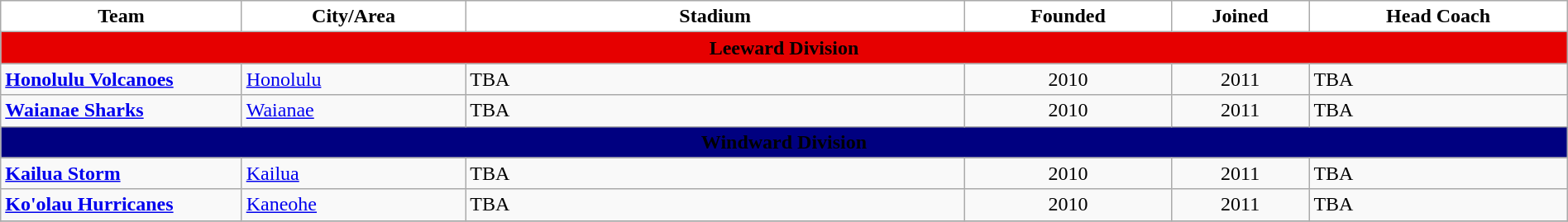<table class="wikitable" style="width:100%; text-align:left">
<tr>
<th style="background:white; width:14%">Team</th>
<th style="background:white; width:13%">City/Area</th>
<th style="background:white; width:29%">Stadium</th>
<th style="background:white; width:12%">Founded </th>
<th style="background:white; width:8%">Joined</th>
<th style="background:white; width:15%">Head Coach</th>
</tr>
<tr>
<th style=background:#E60000 colspan=7><span>Leeward Division</span></th>
</tr>
<tr>
<td><strong><a href='#'>Honolulu Volcanoes</a></strong></td>
<td><a href='#'>Honolulu</a></td>
<td>TBA</td>
<td align=center>2010</td>
<td align=center>2011</td>
<td>TBA</td>
</tr>
<tr>
<td><strong><a href='#'>Waianae Sharks</a></strong></td>
<td><a href='#'>Waianae</a></td>
<td>TBA</td>
<td align=center>2010</td>
<td align=center>2011</td>
<td>TBA</td>
</tr>
<tr>
<th style=background:navy colspan=7><span>Windward Division</span></th>
</tr>
<tr>
<td><strong><a href='#'>Kailua Storm</a></strong></td>
<td><a href='#'>Kailua</a></td>
<td>TBA</td>
<td align=center>2010</td>
<td align=center>2011</td>
<td>TBA</td>
</tr>
<tr>
<td><strong><a href='#'>Ko'olau Hurricanes</a></strong></td>
<td><a href='#'>Kaneohe</a></td>
<td>TBA</td>
<td align=center>2010</td>
<td align=center>2011</td>
<td>TBA</td>
</tr>
<tr>
</tr>
</table>
